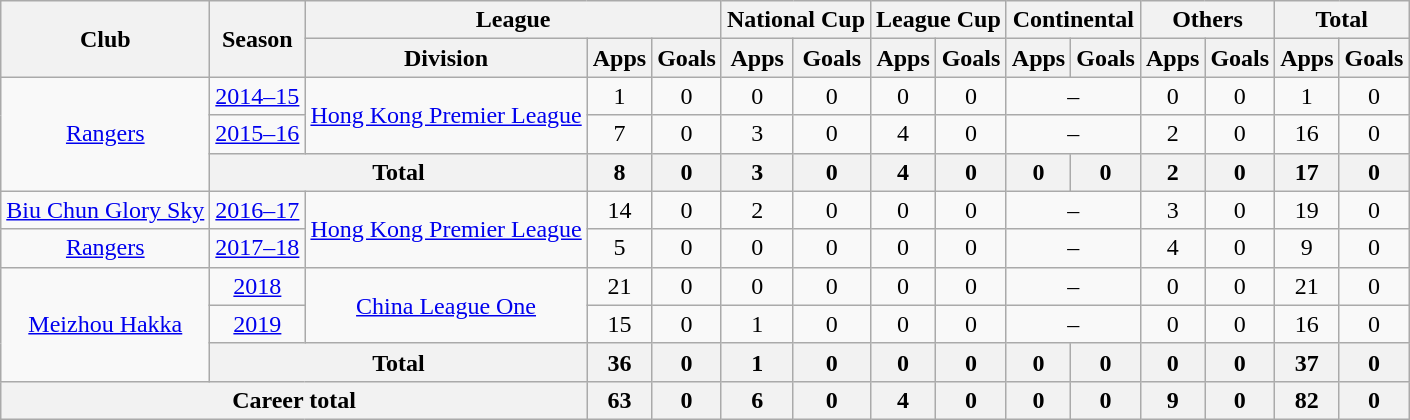<table class="wikitable" style="text-align: center">
<tr>
<th rowspan="2">Club</th>
<th rowspan="2">Season</th>
<th colspan="3">League</th>
<th colspan="2">National Cup</th>
<th colspan="2">League Cup</th>
<th colspan="2">Continental</th>
<th colspan="2">Others</th>
<th colspan="2">Total</th>
</tr>
<tr>
<th>Division</th>
<th>Apps</th>
<th>Goals</th>
<th>Apps</th>
<th>Goals</th>
<th>Apps</th>
<th>Goals</th>
<th>Apps</th>
<th>Goals</th>
<th>Apps</th>
<th>Goals</th>
<th>Apps</th>
<th>Goals</th>
</tr>
<tr>
<td rowspan="3"><a href='#'>Rangers</a></td>
<td><a href='#'>2014–15</a></td>
<td rowspan="2"><a href='#'>Hong Kong Premier League</a></td>
<td>1</td>
<td>0</td>
<td>0</td>
<td>0</td>
<td>0</td>
<td>0</td>
<td colspan="2">–</td>
<td>0</td>
<td>0</td>
<td>1</td>
<td>0</td>
</tr>
<tr>
<td><a href='#'>2015–16</a></td>
<td>7</td>
<td>0</td>
<td>3</td>
<td>0</td>
<td>4</td>
<td>0</td>
<td colspan="2">–</td>
<td>2</td>
<td>0</td>
<td>16</td>
<td>0</td>
</tr>
<tr>
<th colspan="2"><strong>Total</strong></th>
<th>8</th>
<th>0</th>
<th>3</th>
<th>0</th>
<th>4</th>
<th>0</th>
<th>0</th>
<th>0</th>
<th>2</th>
<th>0</th>
<th>17</th>
<th>0</th>
</tr>
<tr>
<td><a href='#'>Biu Chun Glory Sky</a></td>
<td><a href='#'>2016–17</a></td>
<td rowspan=2><a href='#'>Hong Kong Premier League</a></td>
<td>14</td>
<td>0</td>
<td>2</td>
<td>0</td>
<td>0</td>
<td>0</td>
<td colspan="2">–</td>
<td>3</td>
<td>0</td>
<td>19</td>
<td>0</td>
</tr>
<tr>
<td><a href='#'>Rangers</a></td>
<td><a href='#'>2017–18</a></td>
<td>5</td>
<td>0</td>
<td>0</td>
<td>0</td>
<td>0</td>
<td>0</td>
<td colspan="2">–</td>
<td>4</td>
<td>0</td>
<td>9</td>
<td>0</td>
</tr>
<tr>
<td rowspan="3"><a href='#'>Meizhou Hakka</a></td>
<td><a href='#'>2018</a></td>
<td rowspan="2"><a href='#'>China League One</a></td>
<td>21</td>
<td>0</td>
<td>0</td>
<td>0</td>
<td>0</td>
<td>0</td>
<td colspan="2">–</td>
<td>0</td>
<td>0</td>
<td>21</td>
<td>0</td>
</tr>
<tr>
<td><a href='#'>2019</a></td>
<td>15</td>
<td>0</td>
<td>1</td>
<td>0</td>
<td>0</td>
<td>0</td>
<td colspan="2">–</td>
<td>0</td>
<td>0</td>
<td>16</td>
<td>0</td>
</tr>
<tr>
<th colspan="2"><strong>Total</strong></th>
<th>36</th>
<th>0</th>
<th>1</th>
<th>0</th>
<th>0</th>
<th>0</th>
<th>0</th>
<th>0</th>
<th>0</th>
<th>0</th>
<th>37</th>
<th>0</th>
</tr>
<tr>
<th colspan=3>Career total</th>
<th>63</th>
<th>0</th>
<th>6</th>
<th>0</th>
<th>4</th>
<th>0</th>
<th>0</th>
<th>0</th>
<th>9</th>
<th>0</th>
<th>82</th>
<th>0</th>
</tr>
</table>
